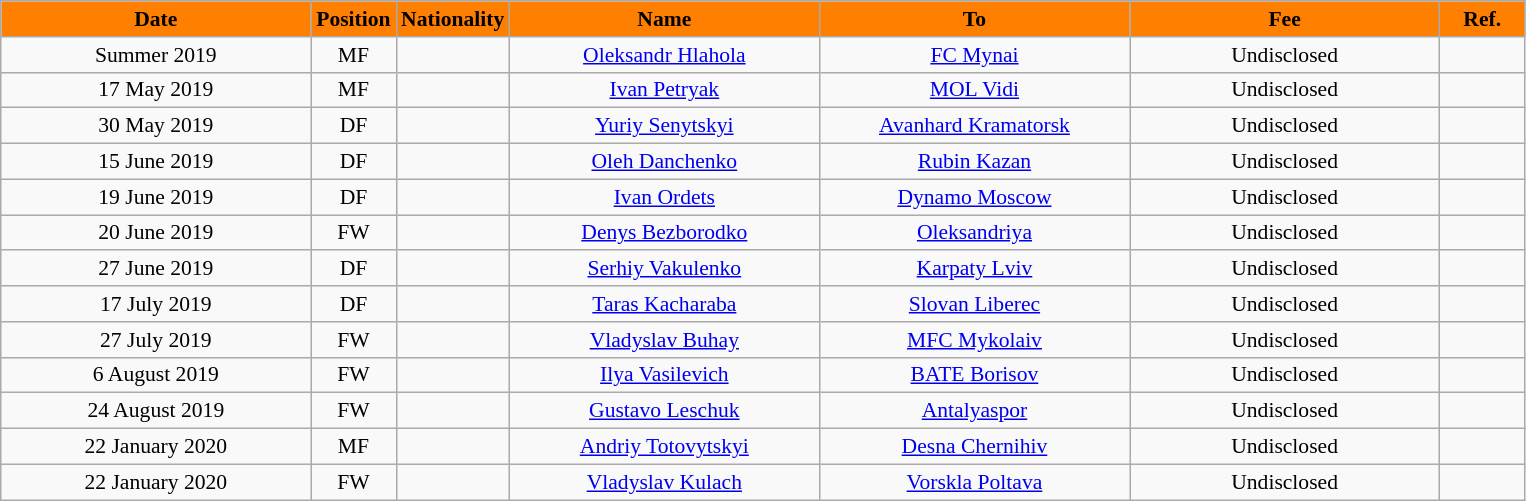<table class="wikitable" style="text-align:center; font-size:90%; ">
<tr>
<th style="background:#FF8000; color:black; width:200px;">Date</th>
<th style="background:#FF8000; color:black; width:50px;">Position</th>
<th style="background:#FF8000; color:black; width:50px;">Nationality</th>
<th style="background:#FF8000; color:black; width:200px;">Name</th>
<th style="background:#FF8000; color:black; width:200px;">To</th>
<th style="background:#FF8000; color:black; width:200px;">Fee</th>
<th style="background:#FF8000; color:black; width:50px;">Ref.</th>
</tr>
<tr>
<td>Summer 2019</td>
<td>MF</td>
<td></td>
<td><a href='#'>Oleksandr Hlahola</a></td>
<td><a href='#'>FC Mynai</a></td>
<td>Undisclosed</td>
<td></td>
</tr>
<tr>
<td>17 May 2019</td>
<td>MF</td>
<td></td>
<td><a href='#'>Ivan Petryak</a></td>
<td><a href='#'>MOL Vidi</a></td>
<td>Undisclosed</td>
<td></td>
</tr>
<tr>
<td>30 May 2019</td>
<td>DF</td>
<td></td>
<td><a href='#'>Yuriy Senytskyi</a></td>
<td><a href='#'>Avanhard Kramatorsk</a></td>
<td>Undisclosed</td>
<td></td>
</tr>
<tr>
<td>15 June 2019</td>
<td>DF</td>
<td></td>
<td><a href='#'>Oleh Danchenko</a></td>
<td><a href='#'>Rubin Kazan</a></td>
<td>Undisclosed</td>
<td></td>
</tr>
<tr>
<td>19 June 2019</td>
<td>DF</td>
<td></td>
<td><a href='#'>Ivan Ordets</a></td>
<td><a href='#'>Dynamo Moscow</a></td>
<td>Undisclosed</td>
<td></td>
</tr>
<tr>
<td>20 June 2019</td>
<td>FW</td>
<td></td>
<td><a href='#'>Denys Bezborodko</a></td>
<td><a href='#'>Oleksandriya</a></td>
<td>Undisclosed</td>
<td></td>
</tr>
<tr>
<td>27 June 2019</td>
<td>DF</td>
<td></td>
<td><a href='#'>Serhiy Vakulenko</a></td>
<td><a href='#'>Karpaty Lviv</a></td>
<td>Undisclosed</td>
<td></td>
</tr>
<tr>
<td>17 July 2019</td>
<td>DF</td>
<td></td>
<td><a href='#'>Taras Kacharaba</a></td>
<td><a href='#'>Slovan Liberec</a></td>
<td>Undisclosed</td>
<td></td>
</tr>
<tr>
<td>27 July 2019</td>
<td>FW</td>
<td></td>
<td><a href='#'>Vladyslav Buhay</a></td>
<td><a href='#'>MFC Mykolaiv</a></td>
<td>Undisclosed</td>
<td></td>
</tr>
<tr>
<td>6 August 2019</td>
<td>FW</td>
<td></td>
<td><a href='#'>Ilya Vasilevich</a></td>
<td><a href='#'>BATE Borisov</a></td>
<td>Undisclosed</td>
<td></td>
</tr>
<tr>
<td>24 August 2019</td>
<td>FW</td>
<td></td>
<td><a href='#'>Gustavo Leschuk</a></td>
<td><a href='#'>Antalyaspor</a></td>
<td>Undisclosed</td>
<td></td>
</tr>
<tr>
<td>22 January 2020</td>
<td>MF</td>
<td></td>
<td><a href='#'>Andriy Totovytskyi</a></td>
<td><a href='#'>Desna Chernihiv</a></td>
<td>Undisclosed</td>
<td></td>
</tr>
<tr>
<td>22 January 2020</td>
<td>FW</td>
<td></td>
<td><a href='#'>Vladyslav Kulach</a></td>
<td><a href='#'>Vorskla Poltava</a></td>
<td>Undisclosed</td>
<td></td>
</tr>
</table>
